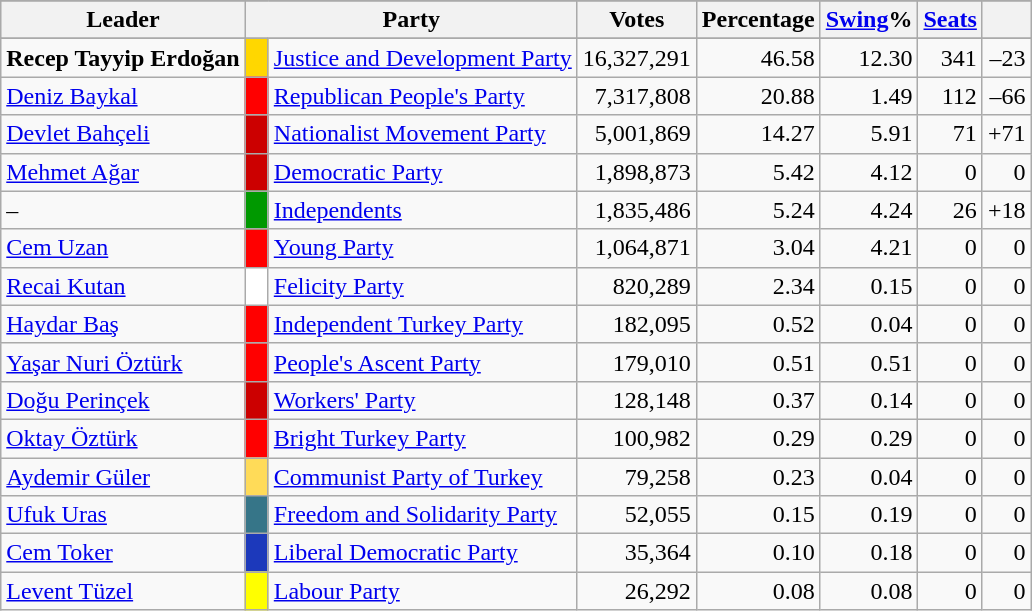<table class="wikitable">
<tr>
</tr>
<tr style="background-color:#E9E9E9">
<th align="center">Leader</th>
<th align="center" colspan="2">Party</th>
<th align="center">Votes</th>
<th align="center">Percentage</th>
<th align="center"><a href='#'>Swing</a>%</th>
<th align="center"><a href='#'>Seats</a></th>
<th align="center"></th>
</tr>
<tr align="right">
</tr>
<tr align="right">
<td align="left"><strong>Recep Tayyip Erdoğan</strong></td>
<td style="background:#FFD700; color:#FFD700">d</td>
<td align="left"><a href='#'>Justice and Development Party</a></td>
<td>16,327,291</td>
<td>46.58</td>
<td>12.30</td>
<td>341</td>
<td>–23</td>
</tr>
<tr align="right">
<td align="left"><a href='#'>Deniz Baykal</a></td>
<td bgcolor="#ff0000"></td>
<td align="left"><a href='#'>Republican People's Party</a></td>
<td>7,317,808</td>
<td>20.88</td>
<td>1.49</td>
<td>112</td>
<td>–66</td>
</tr>
<tr align="right">
<td align="left"><a href='#'>Devlet Bahçeli</a></td>
<td bgcolor="#cc0000"></td>
<td align="left"><a href='#'>Nationalist Movement Party</a></td>
<td>5,001,869</td>
<td>14.27</td>
<td>5.91</td>
<td>71</td>
<td>+71</td>
</tr>
<tr align="right">
<td align="left"><a href='#'>Mehmet Ağar</a></td>
<td bgcolor="#cc0000"></td>
<td align="left"><a href='#'>Democratic Party</a></td>
<td>1,898,873</td>
<td>5.42</td>
<td>4.12</td>
<td>0</td>
<td>0</td>
</tr>
<tr align="right">
<td align="left">–</td>
<td bgcolor="#009900"></td>
<td align="left"><a href='#'>Independents</a></td>
<td>1,835,486</td>
<td>5.24</td>
<td>4.24</td>
<td>26</td>
<td>+18</td>
</tr>
<tr align="right">
<td align="left"><a href='#'>Cem Uzan</a></td>
<td bgcolor="#ff0000"></td>
<td align="left"><a href='#'>Young Party</a></td>
<td>1,064,871</td>
<td>3.04</td>
<td>4.21</td>
<td>0</td>
<td>0</td>
</tr>
<tr align="right">
<td align="left"><a href='#'>Recai Kutan</a></td>
<td bgcolor="white"></td>
<td align="left"><a href='#'>Felicity Party</a></td>
<td>820,289</td>
<td>2.34</td>
<td>0.15</td>
<td>0</td>
<td>0</td>
</tr>
<tr align="right">
<td align="left"><a href='#'>Haydar Baş</a></td>
<td bgcolor="#ff0000"></td>
<td align="left"><a href='#'>Independent Turkey Party</a></td>
<td>182,095</td>
<td>0.52</td>
<td>0.04</td>
<td>0</td>
<td>0</td>
</tr>
<tr align="right">
<td align="left"><a href='#'>Yaşar Nuri Öztürk</a></td>
<td bgcolor="#ff0000"></td>
<td align="left"><a href='#'>People's Ascent Party</a></td>
<td>179,010</td>
<td>0.51</td>
<td>0.51</td>
<td>0</td>
<td>0</td>
</tr>
<tr align="right">
<td align="left"><a href='#'>Doğu Perinçek</a></td>
<td bgcolor="#cc0000"></td>
<td align="left"><a href='#'>Workers' Party</a></td>
<td>128,148</td>
<td>0.37</td>
<td>0.14</td>
<td>0</td>
<td>0</td>
</tr>
<tr align="right">
<td align="left"><a href='#'>Oktay Öztürk</a></td>
<td bgcolor="#ff0000"></td>
<td align="left"><a href='#'>Bright Turkey Party</a></td>
<td>100,982</td>
<td>0.29</td>
<td>0.29</td>
<td>0</td>
<td>0</td>
</tr>
<tr align="right">
<td align="left"><a href='#'>Aydemir Güler</a></td>
<td bgcolor="#FFDB58"></td>
<td align="left"><a href='#'>Communist Party of Turkey</a></td>
<td>79,258</td>
<td>0.23</td>
<td>0.04</td>
<td>0</td>
<td>0</td>
</tr>
<tr align="right">
<td align="left"><a href='#'>Ufuk Uras</a></td>
<td bgcolor="#367588"></td>
<td align="left"><a href='#'>Freedom and Solidarity Party</a></td>
<td>52,055</td>
<td>0.15</td>
<td>0.19</td>
<td>0</td>
<td>0</td>
</tr>
<tr align="right">
<td align="left"><a href='#'>Cem Toker</a></td>
<td bgcolor="#1C39BB"></td>
<td align="left"><a href='#'>Liberal Democratic Party</a></td>
<td>35,364</td>
<td>0.10</td>
<td>0.18</td>
<td>0</td>
<td>0</td>
</tr>
<tr align="right">
<td align="left"><a href='#'>Levent Tüzel</a></td>
<td bgcolor="#ffff00"></td>
<td align="left"><a href='#'>Labour Party</a></td>
<td>26,292</td>
<td>0.08</td>
<td>0.08</td>
<td>0</td>
<td>0</td>
</tr>
</table>
